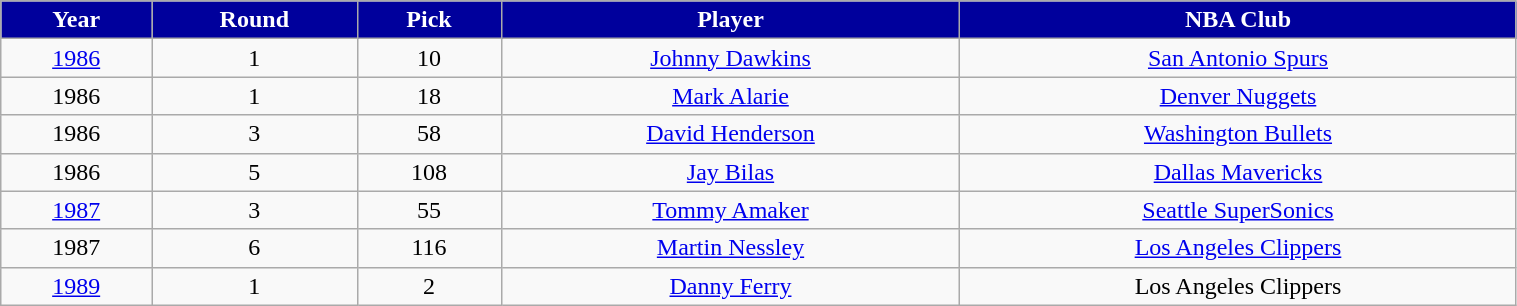<table class="wikitable" style="width:80%;">
<tr style="text-align:center; background:#00009c; color:#fff;">
<td><strong>Year</strong></td>
<td><strong>Round</strong></td>
<td><strong>Pick</strong></td>
<td><strong>Player</strong></td>
<td><strong>NBA Club</strong></td>
</tr>
<tr style="text-align:center;" bgcolor="">
<td><a href='#'>1986</a></td>
<td>1</td>
<td>10</td>
<td><a href='#'>Johnny Dawkins</a></td>
<td><a href='#'>San Antonio Spurs</a></td>
</tr>
<tr style="text-align:center;" bgcolor="">
<td>1986</td>
<td>1</td>
<td>18</td>
<td><a href='#'>Mark Alarie</a></td>
<td><a href='#'>Denver Nuggets</a></td>
</tr>
<tr style="text-align:center;" bgcolor="">
<td>1986</td>
<td>3</td>
<td>58</td>
<td><a href='#'>David Henderson</a></td>
<td><a href='#'>Washington Bullets</a></td>
</tr>
<tr style="text-align:center;" bgcolor="">
<td>1986</td>
<td>5</td>
<td>108</td>
<td><a href='#'>Jay Bilas</a></td>
<td><a href='#'>Dallas Mavericks</a></td>
</tr>
<tr style="text-align:center;" bgcolor="">
<td><a href='#'>1987</a></td>
<td>3</td>
<td>55</td>
<td><a href='#'>Tommy Amaker</a></td>
<td><a href='#'>Seattle SuperSonics</a></td>
</tr>
<tr style="text-align:center;" bgcolor="">
<td>1987</td>
<td>6</td>
<td>116</td>
<td><a href='#'>Martin Nessley</a></td>
<td><a href='#'>Los Angeles Clippers</a></td>
</tr>
<tr style="text-align:center;" bgcolor="">
<td><a href='#'>1989</a></td>
<td>1</td>
<td>2</td>
<td><a href='#'>Danny Ferry</a></td>
<td>Los Angeles Clippers</td>
</tr>
</table>
